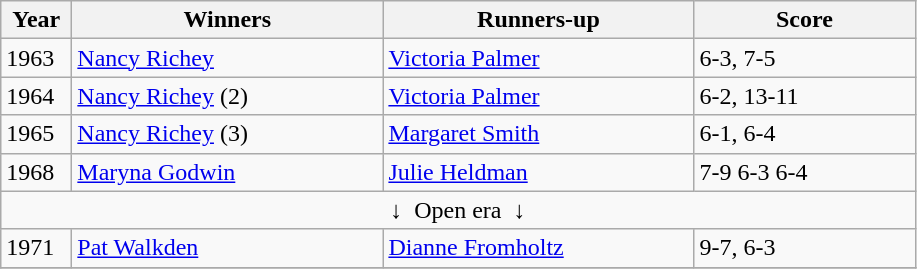<table class="wikitable">
<tr>
<th style="width:40px">Year</th>
<th style="width:200px">Winners</th>
<th style="width:200px">Runners-up</th>
<th style="width:140px" class="unsortable">Score</th>
</tr>
<tr>
<td>1963</td>
<td> <a href='#'>Nancy Richey</a></td>
<td> <a href='#'>Victoria Palmer</a></td>
<td>6-3, 7-5</td>
</tr>
<tr>
<td>1964</td>
<td> <a href='#'>Nancy Richey</a> (2)</td>
<td> <a href='#'>Victoria Palmer</a></td>
<td>6-2, 13-11</td>
</tr>
<tr>
<td>1965</td>
<td> <a href='#'>Nancy Richey</a> (3)</td>
<td> <a href='#'>Margaret Smith</a></td>
<td>6-1, 6-4</td>
</tr>
<tr>
<td>1968</td>
<td> <a href='#'>Maryna Godwin</a></td>
<td> <a href='#'>Julie Heldman</a></td>
<td>7-9 6-3 6-4</td>
</tr>
<tr>
<td colspan="4" align="center">↓  Open era  ↓</td>
</tr>
<tr>
<td>1971</td>
<td> <a href='#'>Pat Walkden</a></td>
<td> <a href='#'>Dianne Fromholtz</a></td>
<td>9-7, 6-3</td>
</tr>
<tr>
</tr>
</table>
